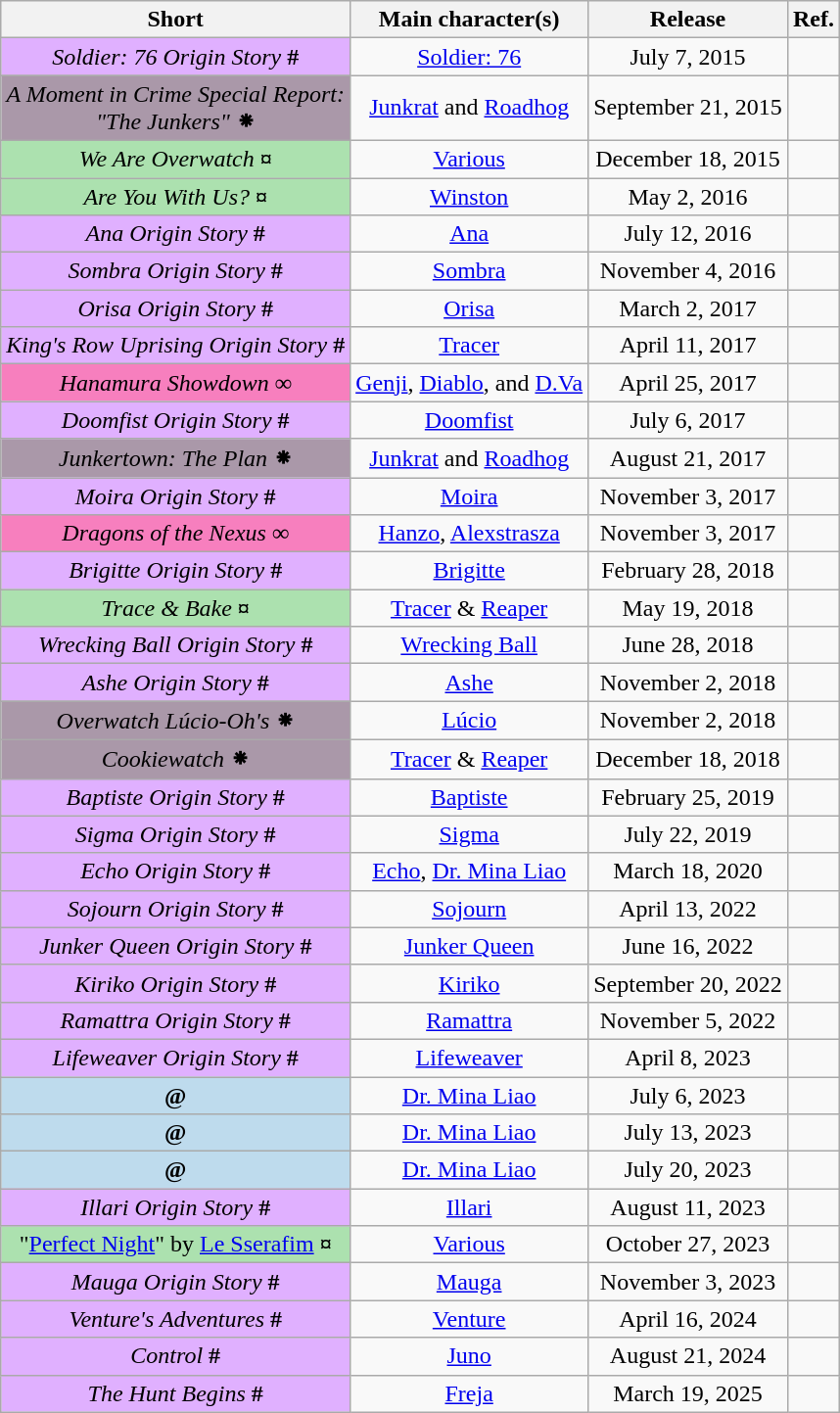<table class="wikitable plainrowheaders sortable" style="text-align: center;">
<tr>
<th>Short</th>
<th>Main character(s)</th>
<th>Release</th>
<th>Ref.</th>
</tr>
<tr>
<td style="background: #E0B0FF"><em>Soldier: 76 Origin Story</em> <strong>#</strong></td>
<td><a href='#'>Soldier: 76</a></td>
<td>July 7, 2015</td>
<td></td>
</tr>
<tr>
<td style="background: #AA98A9"><em>A Moment in Crime Special Report:<br> "The Junkers"</em> <strong>⁕</strong></td>
<td><a href='#'>Junkrat</a> and <a href='#'>Roadhog</a></td>
<td>September 21, 2015</td>
<td></td>
</tr>
<tr>
<td style="background: #ACE1AF"><em>We Are Overwatch</em> <strong>¤</strong></td>
<td><a href='#'>Various</a></td>
<td>December 18, 2015</td>
<td></td>
</tr>
<tr>
<td style="background: #ACE1AF"><em>Are You With Us?</em> <strong>¤</strong></td>
<td><a href='#'>Winston</a></td>
<td>May 2, 2016</td>
<td></td>
</tr>
<tr>
<td style="background: #E0B0FF"><em>Ana Origin Story</em> <strong>#</strong></td>
<td><a href='#'>Ana</a></td>
<td>July 12, 2016</td>
<td></td>
</tr>
<tr>
<td style="background: #E0B0FF"><em>Sombra Origin Story</em> <strong>#</strong></td>
<td><a href='#'>Sombra</a></td>
<td>November 4, 2016</td>
<td></td>
</tr>
<tr>
<td style="background: #E0B0FF"><em>Orisa Origin Story</em> <strong>#</strong></td>
<td><a href='#'>Orisa</a></td>
<td>March 2, 2017</td>
<td></td>
</tr>
<tr>
<td style="background: #E0B0FF"><em>King's Row Uprising Origin Story</em> <strong>#</strong></td>
<td><a href='#'>Tracer</a></td>
<td>April 11, 2017</td>
<td></td>
</tr>
<tr>
<td style="background: #F77FBE"><em>Hanamura Showdown</em> <strong>∞</strong></td>
<td><a href='#'>Genji</a>, <a href='#'>Diablo</a>, and <a href='#'>D.Va</a></td>
<td>April 25, 2017</td>
<td></td>
</tr>
<tr>
<td style="background: #E0B0FF"><em>Doomfist Origin Story</em> <strong>#</strong></td>
<td><a href='#'>Doomfist</a></td>
<td>July 6, 2017</td>
<td></td>
</tr>
<tr>
<td style="background: #AA98A9"><em>Junkertown: The Plan</em> <strong>⁕</strong></td>
<td><a href='#'>Junkrat</a> and <a href='#'>Roadhog</a></td>
<td>August 21, 2017</td>
<td></td>
</tr>
<tr>
<td style="background: #E0B0FF"><em>Moira Origin Story</em> <strong>#</strong></td>
<td><a href='#'>Moira</a></td>
<td>November 3, 2017</td>
<td></td>
</tr>
<tr>
<td style="background: #F77FBE"><em>Dragons of the Nexus</em> <strong>∞</strong></td>
<td><a href='#'>Hanzo</a>, <a href='#'>Alexstrasza</a></td>
<td>November 3, 2017</td>
<td></td>
</tr>
<tr>
<td style="background: #E0B0FF"><em>Brigitte Origin Story</em> <strong>#</strong></td>
<td><a href='#'>Brigitte</a></td>
<td>February 28, 2018</td>
<td></td>
</tr>
<tr>
<td style="background: #ACE1AF"><em>Trace & Bake</em> <strong>¤</strong></td>
<td><a href='#'>Tracer</a> & <a href='#'>Reaper</a></td>
<td>May 19, 2018</td>
<td></td>
</tr>
<tr>
<td style="background: #E0B0FF"><em>Wrecking Ball Origin Story</em> <strong>#</strong></td>
<td><a href='#'>Wrecking Ball</a></td>
<td>June 28, 2018</td>
<td></td>
</tr>
<tr>
<td style="background: #E0B0FF"><em>Ashe Origin Story</em> <strong>#</strong></td>
<td><a href='#'>Ashe</a></td>
<td>November 2, 2018</td>
<td></td>
</tr>
<tr>
<td style="background: #AA98A9"><em>Overwatch Lúcio-Oh's</em> <strong>⁕</strong></td>
<td><a href='#'>Lúcio</a></td>
<td>November 2, 2018</td>
<td></td>
</tr>
<tr>
<td style="background: #AA98A9"><em>Cookiewatch</em> <strong>⁕</strong></td>
<td><a href='#'>Tracer</a> & <a href='#'>Reaper</a></td>
<td>December 18, 2018</td>
<td></td>
</tr>
<tr>
<td style="background: #E0B0FF"><em>Baptiste Origin Story</em> <strong>#</strong></td>
<td><a href='#'>Baptiste</a></td>
<td>February 25, 2019</td>
<td></td>
</tr>
<tr>
<td style="background: #E0B0FF"><em>Sigma Origin Story</em> <strong>#</strong></td>
<td><a href='#'>Sigma</a></td>
<td>July 22, 2019</td>
<td></td>
</tr>
<tr>
<td style="background: #E0B0FF"><em>Echo Origin Story</em> <strong>#</strong></td>
<td><a href='#'>Echo</a>, <a href='#'>Dr. Mina Liao</a></td>
<td>March 18, 2020</td>
<td></td>
</tr>
<tr>
<td style="background: #E0B0FF"><em>Sojourn Origin Story</em> <strong>#</strong></td>
<td><a href='#'>Sojourn</a></td>
<td>April 13, 2022</td>
<td></td>
</tr>
<tr>
<td style="background: #E0B0FF"><em>Junker Queen Origin Story</em> <strong>#</strong></td>
<td><a href='#'>Junker Queen</a></td>
<td>June 16, 2022</td>
<td></td>
</tr>
<tr>
<td style="background: #E0B0FF"><em>Kiriko Origin Story</em> <strong>#</strong></td>
<td><a href='#'>Kiriko</a></td>
<td>September 20, 2022</td>
<td></td>
</tr>
<tr>
<td style="background: #E0B0FF"><em>Ramattra Origin Story</em> <strong>#</strong></td>
<td><a href='#'>Ramattra</a></td>
<td>November 5, 2022</td>
<td></td>
</tr>
<tr>
<td style="background: #E0B0FF"><em>Lifeweaver Origin Story</em> <strong>#</strong></td>
<td><a href='#'>Lifeweaver</a></td>
<td>April 8, 2023</td>
<td></td>
</tr>
<tr>
<td style="background: #BEDBED"><em></em> <strong>@</strong></td>
<td><a href='#'>Dr. Mina Liao</a></td>
<td>July 6, 2023</td>
<td></td>
</tr>
<tr>
<td style="background: #BEDBED"><em></em> <strong>@</strong></td>
<td><a href='#'>Dr. Mina Liao</a></td>
<td>July 13, 2023</td>
<td></td>
</tr>
<tr>
<td style="background: #BEDBED"><em></em> <strong>@</strong></td>
<td><a href='#'>Dr. Mina Liao</a></td>
<td>July 20, 2023</td>
<td></td>
</tr>
<tr>
<td style="background: #E0B0FF"><em>Illari Origin Story</em> <strong>#</strong></td>
<td><a href='#'>Illari</a></td>
<td>August 11, 2023</td>
<td></td>
</tr>
<tr>
<td style="background: #ACE1AF">"<a href='#'>Perfect Night</a>" by <a href='#'>Le Sserafim</a> <strong>¤</strong></td>
<td><a href='#'>Various</a></td>
<td>October 27, 2023</td>
<td></td>
</tr>
<tr>
<td style="background: #E0B0FF"><em>Mauga Origin Story</em> <strong>#</strong></td>
<td><a href='#'>Mauga</a></td>
<td>November 3, 2023</td>
<td></td>
</tr>
<tr>
<td style="background: #E0B0FF"><em>Venture's Adventures</em> <strong>#</strong></td>
<td><a href='#'>Venture</a></td>
<td>April 16, 2024</td>
<td></td>
</tr>
<tr>
<td style="background: #E0B0FF"><em>Control</em> <strong>#</strong></td>
<td><a href='#'>Juno</a></td>
<td>August 21, 2024</td>
<td></td>
</tr>
<tr>
<td style="background: #E0B0FF"><em>The Hunt Begins</em> <strong>#</strong></td>
<td><a href='#'>Freja</a></td>
<td>March 19, 2025</td>
<td></td>
</tr>
</table>
